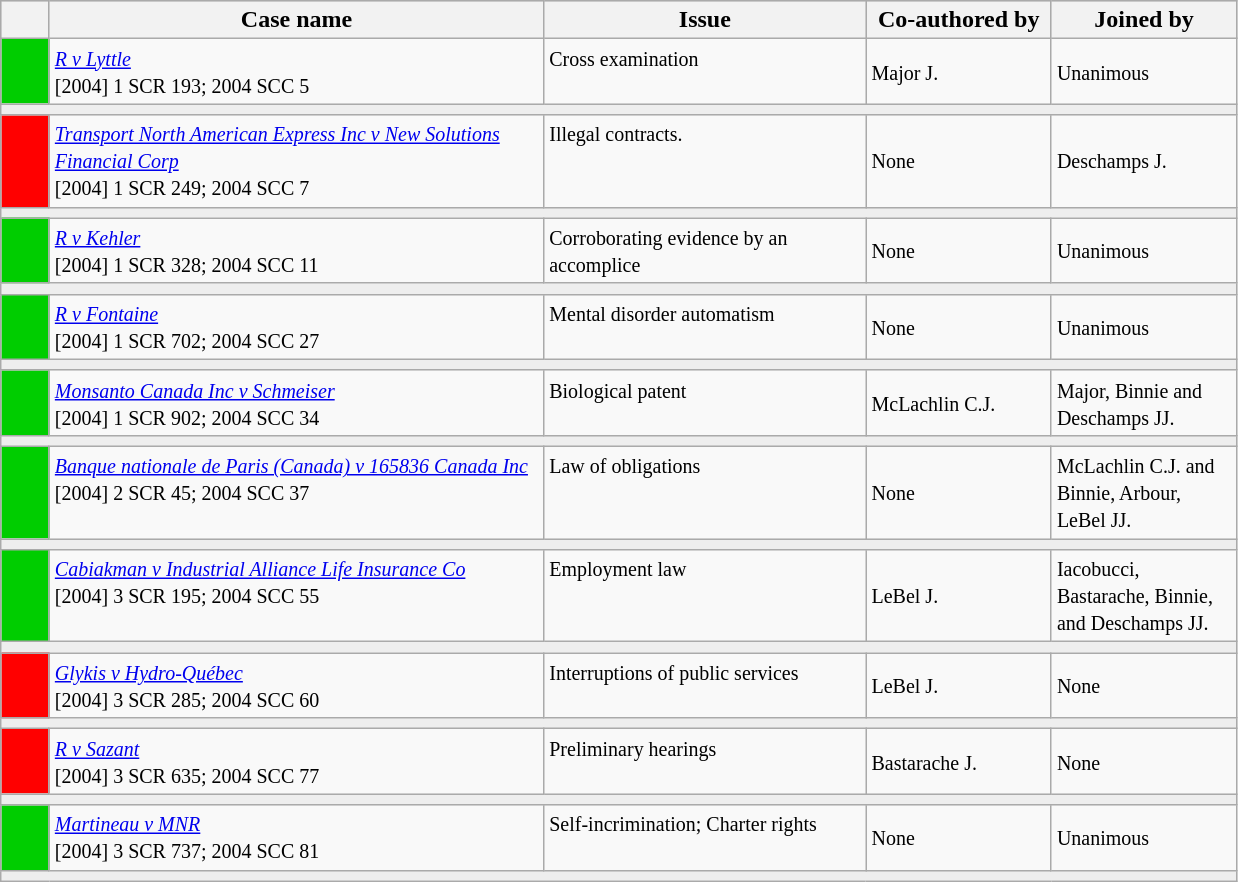<table class="wikitable" width=825>
<tr bgcolor="#CCCCCC">
<th width=25px></th>
<th width=40%>Case name</th>
<th>Issue</th>
<th width=15%>Co-authored by</th>
<th width=15%>Joined by</th>
</tr>
<tr>
<td bgcolor="#00cd00"></td>
<td align=left valign=top><small><em><a href='#'>R v Lyttle</a></em><br> [2004] 1 SCR 193; 2004 SCC 5 </small></td>
<td valign=top><small>Cross examination</small></td>
<td><small> Major J.</small></td>
<td><small> Unanimous</small></td>
</tr>
<tr>
<td bgcolor=#EEEEEE colspan=5 valign=top><small></small></td>
</tr>
<tr>
<td bgcolor="red"></td>
<td align=left valign=top><small><em><a href='#'>Transport North American Express Inc v New Solutions Financial Corp</a></em><br> [2004] 1 SCR 249; 2004 SCC 7 </small></td>
<td valign=top><small>Illegal contracts.</small></td>
<td><small> None</small></td>
<td><small> Deschamps J.</small></td>
</tr>
<tr>
<td bgcolor=#EEEEEE colspan=5 valign=top><small></small></td>
</tr>
<tr>
<td bgcolor="#00cd00"></td>
<td align=left valign=top><small><em><a href='#'>R v Kehler</a></em><br> [2004] 1 SCR 328; 2004 SCC 11  </small></td>
<td valign=top><small>Corroborating evidence by an accomplice</small></td>
<td><small> None</small></td>
<td><small> Unanimous</small></td>
</tr>
<tr>
<td bgcolor=#EEEEEE colspan=5 valign=top><small></small></td>
</tr>
<tr>
<td bgcolor="#00cd00"></td>
<td align=left valign=top><small><em><a href='#'>R v Fontaine</a></em><br> [2004] 1 SCR 702; 2004 SCC 27 </small></td>
<td valign=top><small>Mental disorder automatism</small></td>
<td><small> None</small></td>
<td><small> Unanimous</small></td>
</tr>
<tr>
<td bgcolor=#EEEEEE colspan=5 valign=top><small></small></td>
</tr>
<tr>
<td bgcolor="#00cd00"></td>
<td align=left valign=top><small><em><a href='#'>Monsanto Canada Inc v Schmeiser</a></em><br> [2004] 1 SCR 902; 2004 SCC 34 </small></td>
<td valign=top><small>Biological patent</small></td>
<td><small>McLachlin C.J.</small></td>
<td><small> Major, Binnie and Deschamps JJ.</small></td>
</tr>
<tr>
<td bgcolor=#EEEEEE colspan=5 valign=top><small></small></td>
</tr>
<tr>
<td bgcolor="#00cd00"></td>
<td align=left valign=top><small><em><a href='#'>Banque nationale de Paris (Canada) v 165836 Canada Inc</a></em><br> [2004] 2 SCR 45; 2004 SCC 37 </small></td>
<td valign=top><small>Law of obligations</small></td>
<td><small> None</small></td>
<td><small> McLachlin C.J. and Binnie, Arbour, LeBel JJ.</small></td>
</tr>
<tr>
<td bgcolor=#EEEEEE colspan=5 valign=top><small></small></td>
</tr>
<tr>
<td bgcolor="#00cd00"></td>
<td align=left valign=top><small><em><a href='#'>Cabiakman v Industrial Alliance Life Insurance Co</a></em><br> [2004] 3 SCR 195; 2004 SCC 55 </small></td>
<td valign=top><small>Employment law</small></td>
<td><small> LeBel J.</small></td>
<td><small> Iacobucci, Bastarache, Binnie, and Deschamps JJ.</small></td>
</tr>
<tr>
<td bgcolor=#EEEEEE colspan=5 valign=top><small></small></td>
</tr>
<tr>
<td bgcolor="red"></td>
<td align=left valign=top><small><em><a href='#'>Glykis v Hydro-Québec</a></em><br> [2004] 3 SCR 285; 2004 SCC 60 </small></td>
<td valign=top><small>Interruptions of public services</small></td>
<td><small> LeBel J.</small></td>
<td><small> None</small></td>
</tr>
<tr>
<td bgcolor=#EEEEEE colspan=5 valign=top><small></small></td>
</tr>
<tr>
<td bgcolor="red"></td>
<td align=left valign=top><small><em><a href='#'>R v Sazant</a></em><br> [2004] 3 SCR 635; 2004 SCC 77 </small></td>
<td valign=top><small>Preliminary hearings</small></td>
<td><small> Bastarache J.</small></td>
<td><small> None</small></td>
</tr>
<tr>
<td bgcolor=#EEEEEE colspan=5 valign=top><small></small></td>
</tr>
<tr>
<td bgcolor="#00cd00"></td>
<td align=left valign=top><small><em><a href='#'>Martineau v MNR</a></em><br> [2004] 3 SCR 737; 2004 SCC 81 </small></td>
<td valign=top><small>Self-incrimination; Charter rights</small></td>
<td><small> None</small></td>
<td><small> Unanimous</small></td>
</tr>
<tr>
<td bgcolor=#EEEEEE colspan=5 valign=top><small></small></td>
</tr>
</table>
